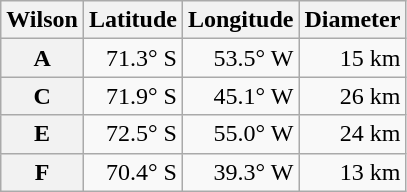<table class="wikitable" style="text-align: right;">
<tr>
<th scope="col">Wilson</th>
<th scope="col">Latitude</th>
<th scope="col">Longitude</th>
<th scope="col">Diameter</th>
</tr>
<tr>
<th scope="row">A</th>
<td>71.3° S</td>
<td>53.5° W</td>
<td>15 km</td>
</tr>
<tr>
<th scope="row">C</th>
<td>71.9° S</td>
<td>45.1° W</td>
<td>26 km</td>
</tr>
<tr>
<th scope="row">E</th>
<td>72.5° S</td>
<td>55.0° W</td>
<td>24 km</td>
</tr>
<tr>
<th scope="row">F</th>
<td>70.4° S</td>
<td>39.3° W</td>
<td>13 km</td>
</tr>
</table>
